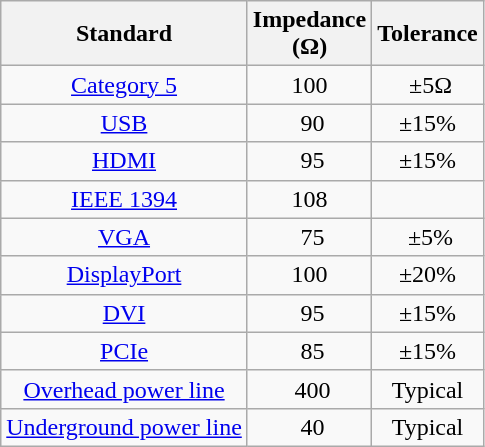<table class="wikitable">
<tr>
<th>Standard</th>
<th>Impedance<br>(Ω)</th>
<th>Tolerance</th>
</tr>
<tr align="center";>
<td><a href='#'>Category 5</a></td>
<td>100</td>
<td> ±5Ω</td>
</tr>
<tr align="center";>
<td><a href='#'>USB</a></td>
<td> 90</td>
<td>±15%</td>
</tr>
<tr align="center";>
<td><a href='#'>HDMI</a></td>
<td> 95</td>
<td>±15%</td>
</tr>
<tr align="center";>
<td><a href='#'>IEEE 1394</a></td>
<td>108</td>
<td> </td>
</tr>
<tr align="center";>
<td><a href='#'>VGA</a></td>
<td> 75</td>
<td> ±5%</td>
</tr>
<tr align="center";>
<td><a href='#'>DisplayPort</a></td>
<td>100</td>
<td>±20%</td>
</tr>
<tr align="center";>
<td><a href='#'>DVI</a></td>
<td> 95</td>
<td>±15%</td>
</tr>
<tr align="center";>
<td><a href='#'>PCIe</a></td>
<td> 85</td>
<td>±15%</td>
</tr>
<tr align="center";>
<td><a href='#'>Overhead power line</a></td>
<td> 400</td>
<td>Typical</td>
</tr>
<tr align="center";>
<td><a href='#'>Underground power line</a></td>
<td> 40</td>
<td>Typical</td>
</tr>
</table>
